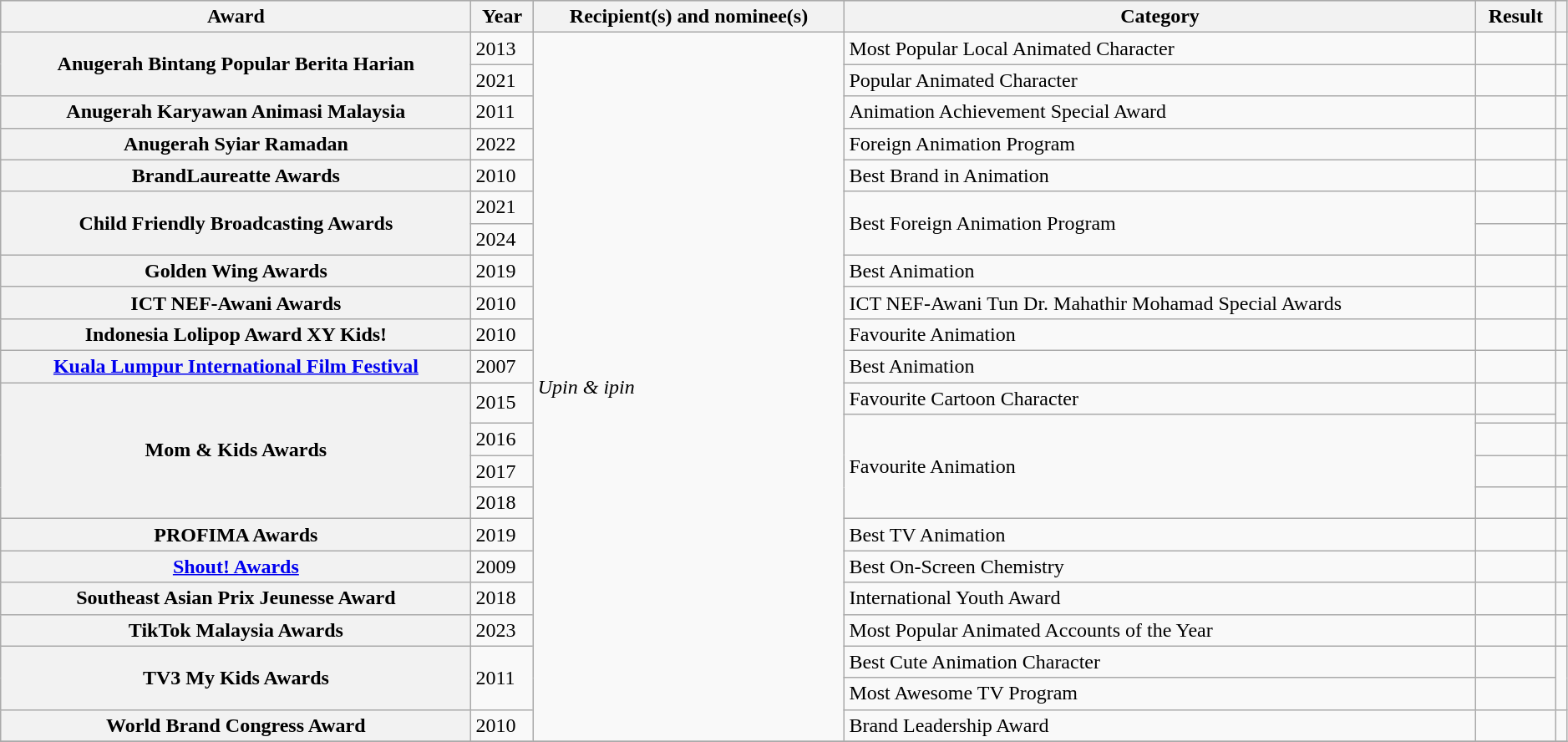<table class="wikitable plainrowheaders sortable" style="width:99%;">
<tr style="background:#CCCCCC; text-align:center;">
<th scope="col">Award</th>
<th scope="col">Year</th>
<th scope="col">Recipient(s) and nominee(s)</th>
<th scope="col">Category</th>
<th scope="col">Result</th>
<th scope="col" class="unsortable"></th>
</tr>
<tr>
<th scope="row" rowspan="2">Anugerah Bintang Popular Berita Harian</th>
<td>2013</td>
<td data-sort-value="Upin & Ipin" rowspan="23"><em>Upin & ipin</em></td>
<td>Most Popular Local Animated Character</td>
<td></td>
<td style="text-align:center;"></td>
</tr>
<tr>
<td>2021</td>
<td>Popular Animated Character</td>
<td></td>
<td style="text-align:center;"></td>
</tr>
<tr>
<th scope="row" rowspan="1">Anugerah Karyawan Animasi Malaysia</th>
<td>2011</td>
<td>Animation Achievement Special Award</td>
<td></td>
<td style="text-align:center;"></td>
</tr>
<tr>
<th scope="row" rowspan="1">Anugerah Syiar Ramadan</th>
<td>2022</td>
<td>Foreign Animation Program</td>
<td></td>
<td style="text-align:center;"></td>
</tr>
<tr>
<th scope="row" rowspan="1">BrandLaureatte Awards</th>
<td>2010</td>
<td>Best Brand in Animation</td>
<td></td>
<td style="text-align:center;"></td>
</tr>
<tr>
<th scope="row" rowspan="2">Child Friendly Broadcasting Awards</th>
<td>2021</td>
<td rowspan="2">Best Foreign Animation Program</td>
<td></td>
<td style="text-align:center;"></td>
</tr>
<tr>
<td>2024</td>
<td></td>
<td style="text-align:center;"></td>
</tr>
<tr>
<th scope="row" rowspan="1">Golden Wing Awards</th>
<td>2019</td>
<td>Best Animation</td>
<td></td>
<td style="text-align:center;"></td>
</tr>
<tr>
<th scope="row" rowspan="1">ICT NEF-Awani Awards</th>
<td>2010</td>
<td>ICT NEF-Awani Tun Dr. Mahathir Mohamad Special Awards</td>
<td></td>
<td style="text-align:center;"></td>
</tr>
<tr>
<th scope="row" rowspan="1">Indonesia Lolipop Award XY Kids!</th>
<td>2010</td>
<td>Favourite Animation</td>
<td></td>
<td style="text-align:center;"></td>
</tr>
<tr>
<th scope="row" rowspan="1"><a href='#'>Kuala Lumpur International Film Festival</a></th>
<td>2007</td>
<td>Best Animation</td>
<td></td>
<td style="text-align:center;"></td>
</tr>
<tr>
<th scope="row" rowspan="5">Mom & Kids Awards</th>
<td rowspan="2">2015</td>
<td>Favourite Cartoon Character</td>
<td></td>
<td rowspan="2" style="text-align:center;"></td>
</tr>
<tr>
<td rowspan="4">Favourite Animation</td>
<td></td>
</tr>
<tr>
<td>2016</td>
<td></td>
<td style="text-align:center;"></td>
</tr>
<tr>
<td>2017</td>
<td></td>
<td style="text-align:center;"></td>
</tr>
<tr>
<td>2018</td>
<td></td>
<td style="text-align:center;"></td>
</tr>
<tr>
<th scope="row" rowspan="1">PROFIMA Awards</th>
<td>2019</td>
<td>Best TV Animation</td>
<td></td>
<td style="text-align:center;"></td>
</tr>
<tr>
<th scope="row" rowspan="1"><a href='#'>Shout! Awards</a></th>
<td>2009</td>
<td>Best On-Screen Chemistry</td>
<td></td>
<td style="text-align:center;"></td>
</tr>
<tr>
<th scope="row" rowspan="1">Southeast Asian Prix Jeunesse Award</th>
<td>2018</td>
<td>International Youth Award</td>
<td></td>
<td style="text-align:center;"></td>
</tr>
<tr>
<th scope="row" rowspan="1">TikTok Malaysia Awards</th>
<td>2023</td>
<td>Most Popular Animated Accounts of the Year</td>
<td></td>
<td style="text-align:center;"></td>
</tr>
<tr>
<th scope="row" rowspan="2">TV3 My Kids Awards</th>
<td rowspan="2">2011</td>
<td>Best Cute Animation Character</td>
<td></td>
<td rowspan="2" style="text-align:center;"></td>
</tr>
<tr>
<td>Most Awesome TV Program</td>
<td></td>
</tr>
<tr>
<th scope="row" rowspan="1">World Brand Congress Award</th>
<td>2010</td>
<td>Brand Leadership Award</td>
<td></td>
<td style="text-align:center;"></td>
</tr>
<tr>
</tr>
</table>
